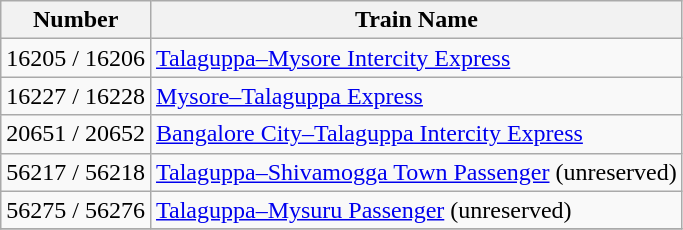<table class="wikitable sortable">
<tr>
<th>Number</th>
<th>Train Name</th>
</tr>
<tr>
<td>16205 / 16206</td>
<td><a href='#'>Talaguppa–Mysore Intercity Express</a></td>
</tr>
<tr>
<td>16227 / 16228</td>
<td><a href='#'>Mysore–Talaguppa Express</a></td>
</tr>
<tr>
<td>20651 / 20652</td>
<td><a href='#'>Bangalore City–Talaguppa Intercity Express</a></td>
</tr>
<tr>
<td>56217 / 56218</td>
<td><a href='#'>Talaguppa–Shivamogga Town Passenger</a> (unreserved)</td>
</tr>
<tr>
<td>56275 / 56276</td>
<td><a href='#'>Talaguppa–Mysuru Passenger</a> (unreserved)</td>
</tr>
<tr>
</tr>
</table>
